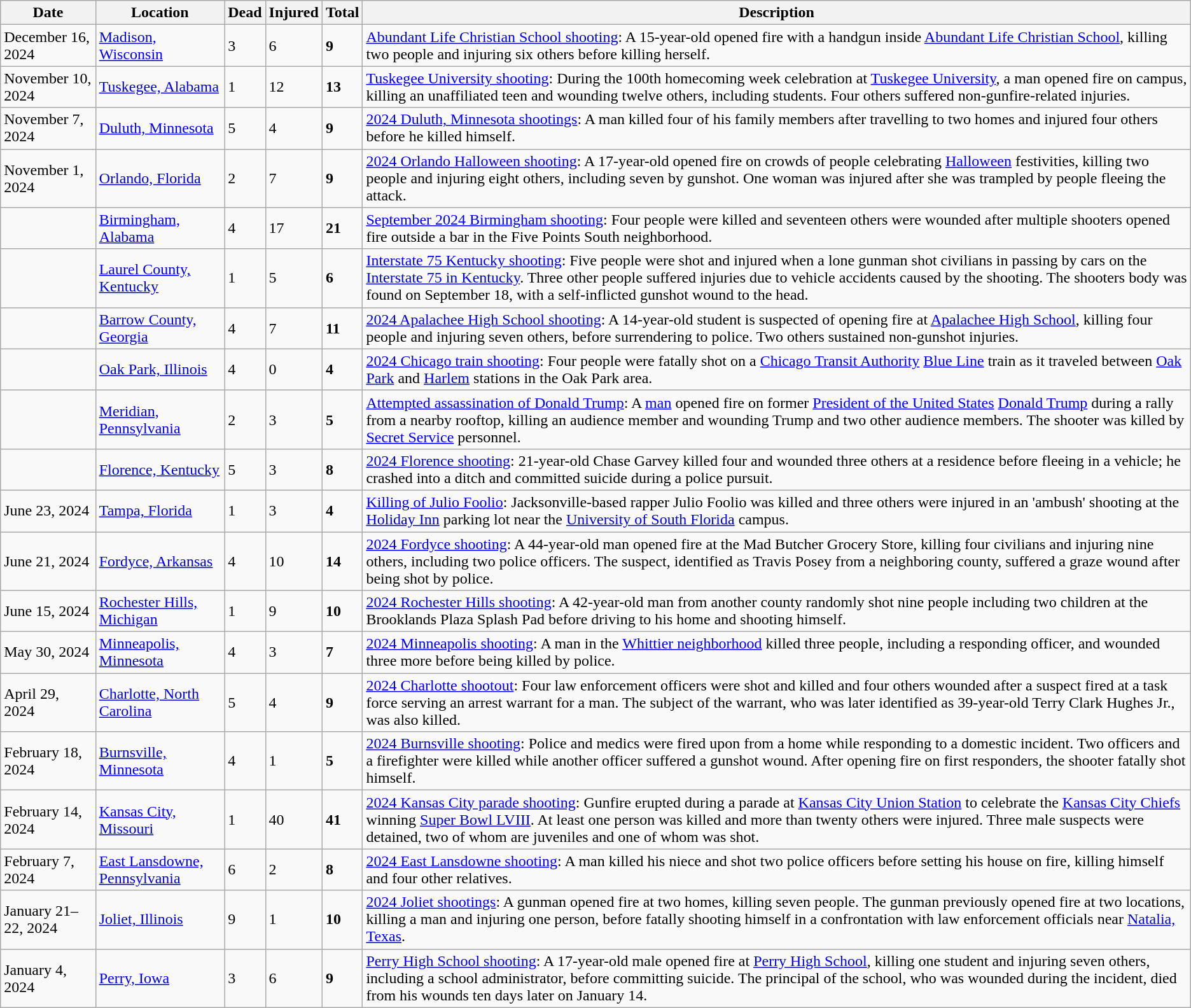<table class="wikitable sortable">
<tr>
<th>Date</th>
<th>Location</th>
<th>Dead</th>
<th>Injured</th>
<th>Total</th>
<th>Description</th>
</tr>
<tr>
<td>December 16, 2024</td>
<td><a href='#'>Madison, Wisconsin</a></td>
<td>3</td>
<td>6</td>
<td><strong>9</strong></td>
<td><a href='#'>Abundant Life Christian School shooting</a>: A 15-year-old opened fire with a handgun inside <a href='#'>Abundant Life Christian School</a>, killing two people and injuring six others before killing herself.</td>
</tr>
<tr>
<td>November 10, 2024</td>
<td><a href='#'>Tuskegee, Alabama</a></td>
<td>1</td>
<td>12</td>
<td><strong>13</strong></td>
<td><a href='#'>Tuskegee University shooting</a>: During the 100th homecoming week celebration at <a href='#'>Tuskegee University</a>, a man opened fire on campus, killing an unaffiliated teen and wounding twelve others, including students. Four others suffered non-gunfire-related injuries.</td>
</tr>
<tr>
<td>November 7, 2024</td>
<td><a href='#'>Duluth, Minnesota</a></td>
<td>5</td>
<td>4</td>
<td><strong>9</strong></td>
<td><a href='#'>2024 Duluth, Minnesota shootings</a>: A man killed four of his family members after travelling to two homes and injured four others before he killed himself.</td>
</tr>
<tr>
<td>November 1, 2024</td>
<td><a href='#'>Orlando, Florida</a></td>
<td>2</td>
<td>7</td>
<td><strong>9</strong></td>
<td><a href='#'>2024 Orlando Halloween shooting</a>: A 17-year-old opened fire on crowds of people celebrating <a href='#'>Halloween</a> festivities, killing two people and injuring eight others, including seven by gunshot. One woman was injured after she was trampled by people fleeing the attack.</td>
</tr>
<tr>
<td></td>
<td><a href='#'>Birmingham, Alabama</a></td>
<td>4</td>
<td>17</td>
<td><strong>21</strong></td>
<td><a href='#'>September 2024 Birmingham shooting</a>: Four people were killed and seventeen others were wounded after multiple shooters opened fire outside a bar in the Five Points South neighborhood.</td>
</tr>
<tr>
<td></td>
<td><a href='#'>Laurel County, Kentucky</a></td>
<td>1</td>
<td>5</td>
<td><strong>6</strong></td>
<td><a href='#'>Interstate 75 Kentucky shooting</a>: Five people were shot and injured when a lone gunman shot civilians in passing by cars on the <a href='#'>Interstate 75 in Kentucky</a>. Three other people suffered injuries due to vehicle accidents caused by the shooting. The shooters body was found on September 18, with a self-inflicted gunshot wound to the head.</td>
</tr>
<tr>
<td></td>
<td><a href='#'>Barrow County, Georgia</a></td>
<td>4</td>
<td>7</td>
<td><strong>11</strong></td>
<td><a href='#'>2024 Apalachee High School shooting</a>: A 14-year-old student is suspected of opening fire at <a href='#'>Apalachee High School</a>, killing four people and injuring seven others, before surrendering to police. Two others sustained non-gunshot injuries.</td>
</tr>
<tr>
<td></td>
<td><a href='#'>Oak Park, Illinois</a></td>
<td>4</td>
<td>0</td>
<td><strong>4</strong></td>
<td><a href='#'>2024 Chicago train shooting</a>: Four people were fatally shot on a <a href='#'>Chicago Transit Authority</a> <a href='#'>Blue Line</a> train as it traveled between <a href='#'>Oak Park</a> and <a href='#'>Harlem</a> stations in the Oak Park area.</td>
</tr>
<tr>
<td></td>
<td><a href='#'>Meridian, Pennsylvania</a></td>
<td>2</td>
<td>3</td>
<td><strong>5</strong></td>
<td><a href='#'>Attempted assassination of Donald Trump</a>: A <a href='#'>man</a> opened fire on former <a href='#'>President of the United States</a> <a href='#'>Donald Trump</a> during a rally from a nearby rooftop, killing an audience member and wounding Trump and two other audience members. The shooter was killed by <a href='#'>Secret Service</a> personnel.</td>
</tr>
<tr>
<td></td>
<td><a href='#'>Florence, Kentucky</a></td>
<td>5</td>
<td>3</td>
<td><strong>8</strong></td>
<td><a href='#'>2024 Florence shooting</a>: 21-year-old Chase Garvey killed four and wounded three others at a residence before fleeing in a vehicle; he crashed into a ditch and committed suicide during a police pursuit.</td>
</tr>
<tr>
<td>June 23, 2024</td>
<td><a href='#'>Tampa, Florida</a></td>
<td>1</td>
<td>3</td>
<td><strong>4</strong></td>
<td><a href='#'>Killing of Julio Foolio</a>: Jacksonville-based rapper Julio Foolio was killed and three others were injured in an 'ambush' shooting at the <a href='#'>Holiday Inn</a> parking lot near the <a href='#'>University of South Florida</a> campus.</td>
</tr>
<tr>
<td>June 21, 2024</td>
<td><a href='#'>Fordyce, Arkansas</a></td>
<td>4</td>
<td>10</td>
<td><strong>14</strong></td>
<td><a href='#'>2024 Fordyce shooting</a>: A 44-year-old man opened fire at the Mad Butcher Grocery Store, killing four civilians and injuring nine others, including two police officers. The suspect, identified as Travis Posey from a neighboring county, suffered a graze wound after being shot by police.</td>
</tr>
<tr>
<td>June 15, 2024</td>
<td><a href='#'>Rochester Hills, Michigan</a></td>
<td>1</td>
<td>9</td>
<td><strong>10</strong></td>
<td><a href='#'>2024 Rochester Hills shooting</a>: A 42-year-old man from another county randomly shot nine people including two children at the Brooklands Plaza Splash Pad before driving to his home and shooting himself.</td>
</tr>
<tr>
<td>May 30, 2024</td>
<td><a href='#'>Minneapolis, Minnesota</a></td>
<td>4</td>
<td>3</td>
<td><strong>7</strong></td>
<td><a href='#'>2024 Minneapolis shooting</a>: A man in the <a href='#'>Whittier neighborhood</a> killed three people, including a responding officer, and wounded three more before being killed by police.</td>
</tr>
<tr>
<td>April 29, 2024</td>
<td><a href='#'>Charlotte, North Carolina</a></td>
<td>5</td>
<td>4</td>
<td><strong>9</strong></td>
<td><a href='#'>2024 Charlotte shootout</a>: Four law enforcement officers were shot and killed and four others wounded after a suspect fired at a task force serving an arrest warrant for a man. The subject of the warrant, who was later identified as 39-year-old Terry Clark Hughes Jr., was also killed.</td>
</tr>
<tr>
<td>February 18, 2024</td>
<td><a href='#'>Burnsville, Minnesota</a></td>
<td>4</td>
<td>1</td>
<td><strong>5</strong></td>
<td><a href='#'>2024 Burnsville shooting</a>: Police and medics were fired upon from a home while responding to a domestic incident. Two officers and a firefighter were killed while another officer suffered a gunshot wound. After opening fire on first responders, the shooter fatally shot himself.</td>
</tr>
<tr>
<td>February 14, 2024</td>
<td><a href='#'>Kansas City, Missouri</a></td>
<td>1</td>
<td>40</td>
<td><strong>41</strong></td>
<td><a href='#'>2024 Kansas City parade shooting</a>: Gunfire erupted during a parade at <a href='#'>Kansas City Union Station</a> to celebrate the <a href='#'>Kansas City Chiefs</a> winning <a href='#'>Super Bowl LVIII</a>. At least one person was killed and more than twenty others were injured. Three male suspects were detained, two of whom are juveniles and one of whom was shot.</td>
</tr>
<tr>
<td>February 7, 2024</td>
<td><a href='#'>East Lansdowne, Pennsylvania</a></td>
<td>6</td>
<td>2</td>
<td><strong>8</strong></td>
<td><a href='#'>2024 East Lansdowne shooting</a>: A man killed his niece and shot two police officers before setting his house on fire, killing himself and four other relatives.</td>
</tr>
<tr>
<td>January 21–22, 2024</td>
<td><a href='#'>Joliet, Illinois</a></td>
<td>9</td>
<td>1</td>
<td><strong>10</strong></td>
<td><a href='#'>2024 Joliet shootings</a>: A gunman opened fire at two homes, killing seven people. The gunman previously opened fire at two locations, killing a man and injuring one person, before fatally shooting himself in a confrontation with law enforcement officials near <a href='#'>Natalia, Texas</a>.</td>
</tr>
<tr>
<td>January 4, 2024</td>
<td><a href='#'>Perry, Iowa</a></td>
<td>3</td>
<td>6</td>
<td><strong>9</strong></td>
<td><a href='#'>Perry High School shooting</a>: A 17-year-old male opened fire at <a href='#'>Perry High School</a>, killing one student and injuring seven others, including a school administrator, before committing suicide. The principal of the school, who was wounded during the incident, died from his wounds ten days later on January 14.</td>
</tr>
</table>
